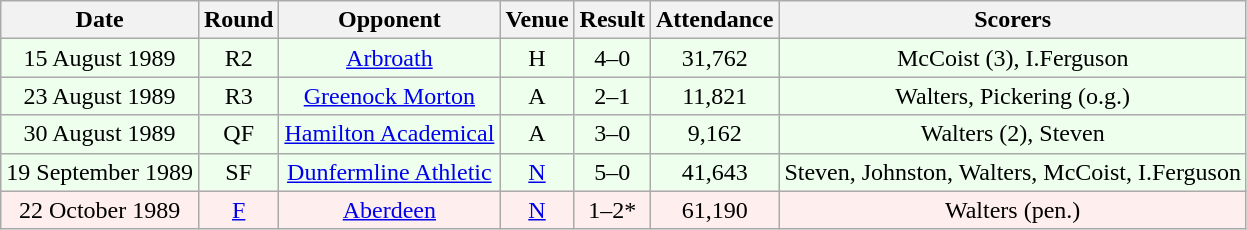<table class="wikitable sortable" style="font-size:100%; text-align:center">
<tr>
<th>Date</th>
<th>Round</th>
<th>Opponent</th>
<th>Venue</th>
<th>Result</th>
<th>Attendance</th>
<th>Scorers</th>
</tr>
<tr bgcolor = "#EEFFEE">
<td>15 August 1989</td>
<td>R2</td>
<td><a href='#'>Arbroath</a></td>
<td>H</td>
<td>4–0</td>
<td>31,762</td>
<td>McCoist (3), I.Ferguson</td>
</tr>
<tr bgcolor = "#EEFFEE">
<td>23 August 1989</td>
<td>R3</td>
<td><a href='#'>Greenock Morton</a></td>
<td>A</td>
<td>2–1</td>
<td>11,821</td>
<td>Walters, Pickering (o.g.)</td>
</tr>
<tr bgcolor = "#EEFFEE">
<td>30 August 1989</td>
<td>QF</td>
<td><a href='#'>Hamilton Academical</a></td>
<td>A</td>
<td>3–0</td>
<td>9,162</td>
<td>Walters (2), Steven</td>
</tr>
<tr bgcolor = "#EEFFEE">
<td>19 September 1989</td>
<td>SF</td>
<td><a href='#'>Dunfermline Athletic</a></td>
<td><a href='#'>N</a></td>
<td>5–0</td>
<td>41,643</td>
<td>Steven, Johnston, Walters, McCoist, I.Ferguson</td>
</tr>
<tr bgcolor = "#FFEEEE">
<td>22 October 1989</td>
<td><a href='#'>F</a></td>
<td><a href='#'>Aberdeen</a></td>
<td><a href='#'>N</a></td>
<td>1–2*</td>
<td>61,190</td>
<td>Walters (pen.)</td>
</tr>
</table>
